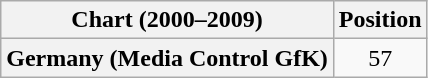<table class="wikitable plainrowheaders">
<tr>
<th>Chart (2000–2009)</th>
<th>Position</th>
</tr>
<tr>
<th scope="row">Germany (Media Control GfK)</th>
<td style="text-align:center;">57</td>
</tr>
</table>
